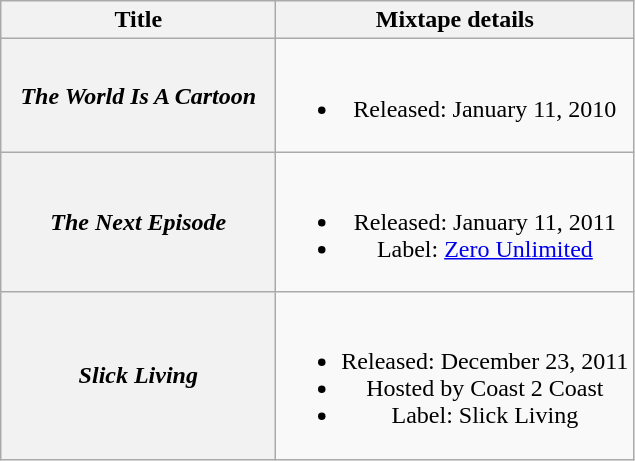<table class="wikitable plainrowheaders" style="text-align:center;">
<tr>
<th scope="col" style="width:11em;">Title</th>
<th scope="col">Mixtape details</th>
</tr>
<tr>
<th scope="row"><em>The World Is A Cartoon</em></th>
<td><br><ul><li>Released: January 11, 2010</li></ul></td>
</tr>
<tr>
<th scope="row"><em>The Next Episode</em></th>
<td><br><ul><li>Released: January 11, 2011</li><li>Label: <a href='#'>Zero Unlimited</a></li></ul></td>
</tr>
<tr>
<th scope="row"><em>Slick Living</em></th>
<td><br><ul><li>Released: December 23, 2011</li><li>Hosted by Coast 2 Coast</li><li>Label: Slick Living</li></ul></td>
</tr>
</table>
